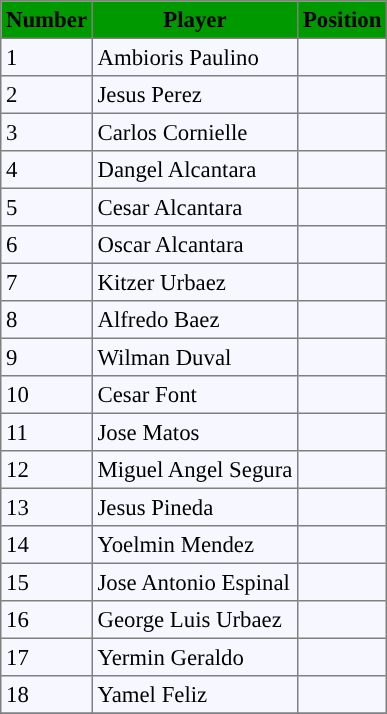<table bgcolor="#f7f8ff" cellpadding="3" cellspacing="0" border="1" style="font-size: 95%; border: gray solid 1px; border-collapse: collapse;">
<tr bgcolor="#009900">
<td align=center><strong>Number</strong></td>
<td align=center><strong>Player</strong></td>
<td align=center><strong>Position</strong></td>
</tr>
<tr align=left>
<td>1</td>
<td> Ambioris Paulino</td>
<td></td>
</tr>
<tr align=left>
<td>2</td>
<td> Jesus Perez</td>
<td></td>
</tr>
<tr align="left">
<td>3</td>
<td> Carlos Cornielle</td>
<td></td>
</tr>
<tr align="left">
<td>4</td>
<td> Dangel Alcantara</td>
<td></td>
</tr>
<tr align="left">
<td>5</td>
<td> Cesar Alcantara</td>
<td></td>
</tr>
<tr align="left">
<td>6</td>
<td> Oscar Alcantara</td>
<td></td>
</tr>
<tr align="left">
<td>7</td>
<td> Kitzer Urbaez</td>
<td></td>
</tr>
<tr align="left">
<td>8</td>
<td> Alfredo Baez</td>
<td></td>
</tr>
<tr align="left">
<td>9</td>
<td> Wilman Duval</td>
<td></td>
</tr>
<tr align="left">
<td>10</td>
<td> Cesar Font</td>
<td></td>
</tr>
<tr align="left">
<td>11</td>
<td> Jose Matos</td>
<td></td>
</tr>
<tr align="left">
<td>12</td>
<td> Miguel Angel Segura</td>
<td></td>
</tr>
<tr align="left">
<td>13</td>
<td> Jesus Pineda</td>
<td></td>
</tr>
<tr align="left">
<td>14</td>
<td> Yoelmin Mendez</td>
<td></td>
</tr>
<tr align="left">
<td>15</td>
<td> Jose Antonio Espinal</td>
<td></td>
</tr>
<tr align="left">
<td>16</td>
<td> George Luis Urbaez</td>
<td></td>
</tr>
<tr align="left">
<td>17</td>
<td> Yermin Geraldo</td>
<td></td>
</tr>
<tr align="left">
<td>18</td>
<td> Yamel Feliz</td>
<td></td>
</tr>
<tr align="left">
</tr>
</table>
